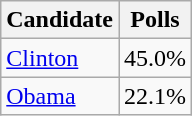<table class="wikitable sortable floatright">
<tr>
<th>Candidate</th>
<th>Polls</th>
</tr>
<tr>
<td><a href='#'>Clinton</a></td>
<td>45.0%</td>
</tr>
<tr>
<td><a href='#'>Obama</a></td>
<td>22.1%</td>
</tr>
</table>
